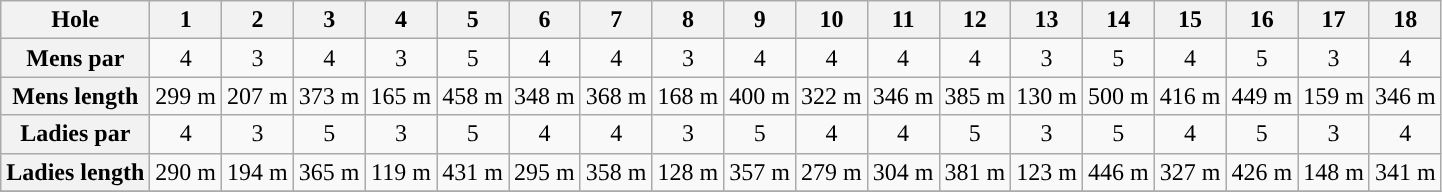<table class="wikitable" style="text-align: center">
<tr>
<th scope="col">Hole</th>
<th scope="col">1</th>
<th scope="col">2</th>
<th scope="col">3</th>
<th scope="col">4</th>
<th scope="col">5</th>
<th scope="col">6</th>
<th scope="col">7</th>
<th scope="col">8</th>
<th scope="col">9</th>
<th scope="col">10</th>
<th scope="col">11</th>
<th scope="col">12</th>
<th scope="col">13</th>
<th scope="col">14</th>
<th scope="col">15</th>
<th scope="col">16</th>
<th scope="col">17</th>
<th scope="col">18</th>
</tr>
<tr>
<th scope="row">Mens par</th>
<td>4</td>
<td>3</td>
<td>4</td>
<td>3</td>
<td>5</td>
<td>4</td>
<td>4</td>
<td>3</td>
<td>4</td>
<td>4</td>
<td>4</td>
<td>4</td>
<td>3</td>
<td>5</td>
<td>4</td>
<td>5</td>
<td>3</td>
<td>4</td>
</tr>
<tr>
<th scope="row">Mens length</th>
<td>299 m</td>
<td>207 m</td>
<td>373 m</td>
<td>165 m</td>
<td>458 m</td>
<td>348 m</td>
<td>368 m</td>
<td>168 m</td>
<td>400 m</td>
<td>322 m</td>
<td>346 m</td>
<td>385 m</td>
<td>130 m</td>
<td>500 m</td>
<td>416 m</td>
<td>449 m</td>
<td>159 m</td>
<td>346 m</td>
</tr>
<tr>
<th scope="row">Ladies par</th>
<td>4</td>
<td>3</td>
<td>5</td>
<td>3</td>
<td>5</td>
<td>4</td>
<td>4</td>
<td>3</td>
<td>5</td>
<td>4</td>
<td>4</td>
<td>5</td>
<td>3</td>
<td>5</td>
<td>4</td>
<td>5</td>
<td>3</td>
<td>4</td>
</tr>
<tr>
<th scope="row">Ladies length</th>
<td>290 m</td>
<td>194 m</td>
<td>365 m</td>
<td>119 m</td>
<td>431 m</td>
<td>295 m</td>
<td>358 m</td>
<td>128 m</td>
<td>357 m</td>
<td>279 m</td>
<td>304 m</td>
<td>381 m</td>
<td>123 m</td>
<td>446 m</td>
<td>327 m</td>
<td>426 m</td>
<td>148 m</td>
<td>341 m</td>
</tr>
<tr>
</tr>
</table>
